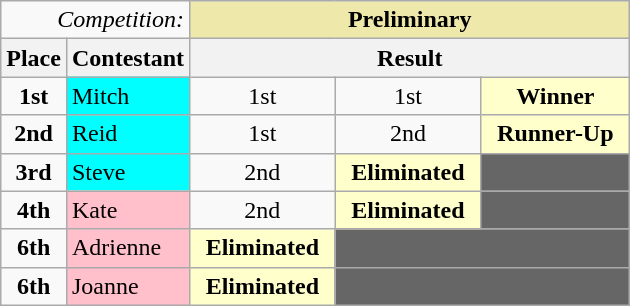<table class="wikitable">
<tr>
<td width=30% colspan="2" align="right"><em>Competition:</em></td>
<td colspan="11" bgcolor="palegoldenrod" align="Center"><strong>Preliminary</strong></td>
</tr>
<tr>
<th>Place</th>
<th>Contestant</th>
<th colspan="14" align="center">Result</th>
</tr>
<tr>
<td align="center"><strong>1st</strong></td>
<td bgcolor="cyan">Mitch</td>
<td align="center">1st</td>
<td align="center">1st</td>
<td bgcolor="FFFFCC" align="center"><strong>Winner</strong></td>
</tr>
<tr>
<td align="center"><strong>2nd</strong></td>
<td bgcolor="cyan">Reid</td>
<td align="center">1st</td>
<td align="center">2nd</td>
<td bgcolor="FFFFCC" align="center"><strong>Runner-Up</strong></td>
</tr>
<tr>
<td align="center"><strong>3rd</strong></td>
<td bgcolor="cyan">Steve</td>
<td align="center">2nd</td>
<td bgcolor="FFFFCC" align="center"><strong>Eliminated</strong></td>
<td colspan="1" bgcolor="666666"></td>
</tr>
<tr>
<td align="center"><strong>4th</strong></td>
<td bgcolor="pink">Kate</td>
<td align="center">2nd</td>
<td bgcolor="FFFFCC" align="center"><strong>Eliminated</strong></td>
<td colspan="1" bgcolor="666666"></td>
</tr>
<tr>
<td align="center"><strong>6th</strong></td>
<td bgcolor="pink">Adrienne</td>
<td bgcolor="FFFFCC" align="center"><strong>Eliminated</strong></td>
<td colspan="2" bgcolor="666666"></td>
</tr>
<tr>
<td align="center"><strong>6th</strong></td>
<td bgcolor="pink">Joanne</td>
<td bgcolor="FFFFCC" align="center"><strong>Eliminated</strong></td>
<td colspan="2" bgcolor="666666"></td>
</tr>
</table>
